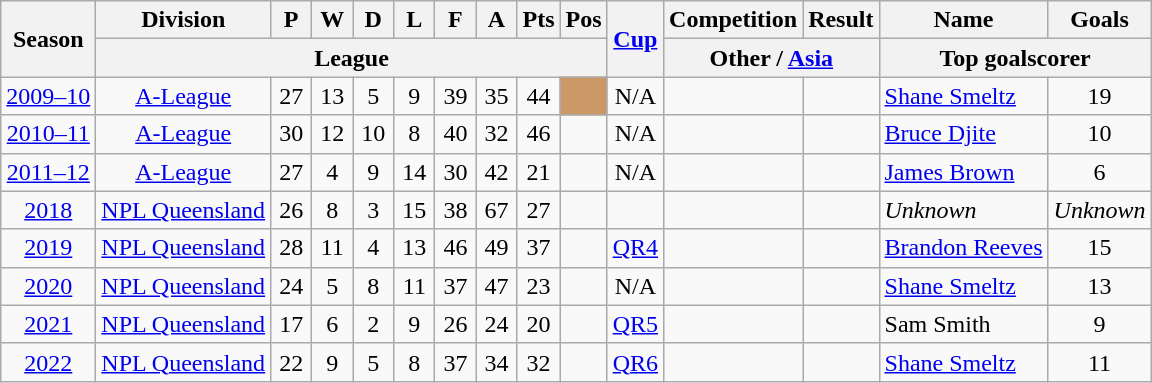<table class="wikitable sortable" style="text-align: center">
<tr>
<th scope="col" rowspan="2">Season</th>
<th scope="col">Division</th>
<th width="20" scope="col">P</th>
<th width="20" scope="col">W</th>
<th width="20" scope="col">D</th>
<th width="20" scope="col">L</th>
<th width="20" scope="col">F</th>
<th width="20" scope="col">A</th>
<th width="20" scope="col">Pts</th>
<th scope="col">Pos</th>
<th rowspan="2"><a href='#'>Cup</a></th>
<th scope="col">Competition</th>
<th scope="col">Result</th>
<th scope="col">Name</th>
<th scope="col">Goals</th>
</tr>
<tr class="unsortable">
<th colspan="9" scope="col">League</th>
<th colspan="2" scope="col">Other / <a href='#'>Asia</a></th>
<th colspan="2" scope="col">Top goalscorer</th>
</tr>
<tr>
<td><a href='#'>2009–10</a></td>
<td><a href='#'>A-League</a></td>
<td>27</td>
<td>13</td>
<td>5</td>
<td>9</td>
<td>39</td>
<td>35</td>
<td>44</td>
<td bgcolor=#CC9966></td>
<td>N/A</td>
<td></td>
<td></td>
<td align=left><a href='#'>Shane Smeltz</a></td>
<td>19</td>
</tr>
<tr>
<td><a href='#'>2010–11</a></td>
<td><a href='#'>A-League</a></td>
<td>30</td>
<td>12</td>
<td>10</td>
<td>8</td>
<td>40</td>
<td>32</td>
<td>46</td>
<td></td>
<td>N/A</td>
<td></td>
<td></td>
<td align=left><a href='#'>Bruce Djite</a></td>
<td>10</td>
</tr>
<tr>
<td><a href='#'>2011–12</a></td>
<td><a href='#'>A-League</a></td>
<td>27</td>
<td>4</td>
<td>9</td>
<td>14</td>
<td>30</td>
<td>42</td>
<td>21</td>
<td></td>
<td>N/A</td>
<td></td>
<td></td>
<td align=left><a href='#'>James Brown</a></td>
<td>6</td>
</tr>
<tr>
<td><a href='#'>2018</a></td>
<td><a href='#'>NPL Queensland</a></td>
<td>26</td>
<td>8</td>
<td>3</td>
<td>15</td>
<td>38</td>
<td>67</td>
<td>27</td>
<td></td>
<td></td>
<td></td>
<td></td>
<td align=left><em>Unknown</em></td>
<td><em>Unknown</em></td>
</tr>
<tr>
<td><a href='#'>2019</a></td>
<td><a href='#'>NPL Queensland</a></td>
<td>28</td>
<td>11</td>
<td>4</td>
<td>13</td>
<td>46</td>
<td>49</td>
<td>37</td>
<td></td>
<td><a href='#'>QR4</a></td>
<td></td>
<td></td>
<td align=left><a href='#'>Brandon Reeves</a></td>
<td>15</td>
</tr>
<tr>
<td><a href='#'>2020</a></td>
<td><a href='#'>NPL Queensland</a></td>
<td>24</td>
<td>5</td>
<td>8</td>
<td>11</td>
<td>37</td>
<td>47</td>
<td>23</td>
<td></td>
<td>N/A</td>
<td></td>
<td></td>
<td align=left><a href='#'>Shane Smeltz</a></td>
<td>13</td>
</tr>
<tr>
<td><a href='#'>2021</a></td>
<td><a href='#'>NPL Queensland</a></td>
<td>17</td>
<td>6</td>
<td>2</td>
<td>9</td>
<td>26</td>
<td>24</td>
<td>20</td>
<td></td>
<td><a href='#'>QR5</a></td>
<td></td>
<td></td>
<td align=left>Sam Smith</td>
<td>9</td>
</tr>
<tr>
<td><a href='#'>2022</a></td>
<td><a href='#'>NPL Queensland</a></td>
<td>22</td>
<td>9</td>
<td>5</td>
<td>8</td>
<td>37</td>
<td>34</td>
<td>32</td>
<td></td>
<td><a href='#'>QR6</a></td>
<td></td>
<td></td>
<td align=left><a href='#'>Shane Smeltz</a></td>
<td>11</td>
</tr>
</table>
